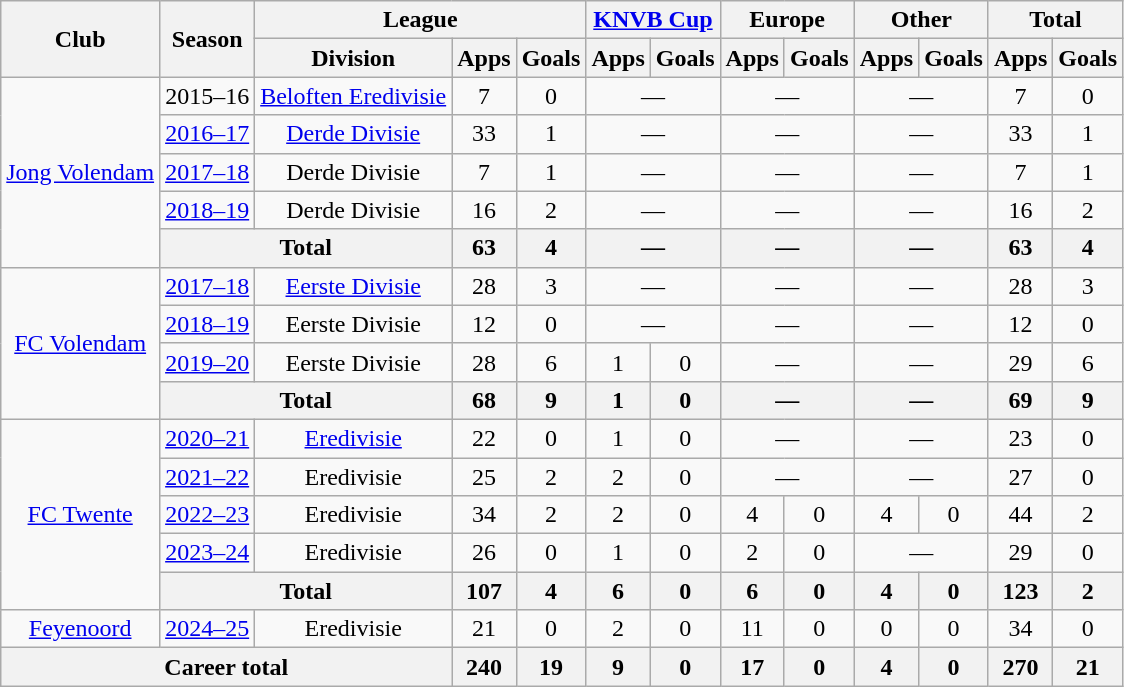<table class="wikitable" style="text-align:center">
<tr>
<th rowspan="2">Club</th>
<th rowspan="2">Season</th>
<th colspan="3">League</th>
<th colspan="2"><a href='#'>KNVB Cup</a></th>
<th colspan="2">Europe</th>
<th colspan="2">Other</th>
<th colspan="2">Total</th>
</tr>
<tr>
<th>Division</th>
<th>Apps</th>
<th>Goals</th>
<th>Apps</th>
<th>Goals</th>
<th>Apps</th>
<th>Goals</th>
<th>Apps</th>
<th>Goals</th>
<th>Apps</th>
<th>Goals</th>
</tr>
<tr>
<td rowspan="5"><a href='#'>Jong Volendam</a></td>
<td>2015–16</td>
<td><a href='#'>Beloften Eredivisie</a></td>
<td>7</td>
<td>0</td>
<td colspan="2">—</td>
<td colspan="2">—</td>
<td colspan="2">—</td>
<td>7</td>
<td>0</td>
</tr>
<tr>
<td><a href='#'>2016–17</a></td>
<td><a href='#'>Derde Divisie</a></td>
<td>33</td>
<td>1</td>
<td colspan="2">—</td>
<td colspan="2">—</td>
<td colspan="2">—</td>
<td>33</td>
<td>1</td>
</tr>
<tr>
<td><a href='#'>2017–18</a></td>
<td>Derde Divisie</td>
<td>7</td>
<td>1</td>
<td colspan="2">—</td>
<td colspan="2">—</td>
<td colspan="2">—</td>
<td>7</td>
<td>1</td>
</tr>
<tr>
<td><a href='#'>2018–19</a></td>
<td>Derde Divisie</td>
<td>16</td>
<td>2</td>
<td colspan="2">—</td>
<td colspan="2">—</td>
<td colspan="2">—</td>
<td>16</td>
<td>2</td>
</tr>
<tr>
<th colspan="2">Total</th>
<th>63</th>
<th>4</th>
<th colspan="2">—</th>
<th colspan="2">—</th>
<th colspan="2">—</th>
<th>63</th>
<th>4</th>
</tr>
<tr>
<td rowspan="4"><a href='#'>FC Volendam</a></td>
<td><a href='#'>2017–18</a></td>
<td><a href='#'>Eerste Divisie</a></td>
<td>28</td>
<td>3</td>
<td colspan="2">—</td>
<td colspan="2">—</td>
<td colspan="2">—</td>
<td>28</td>
<td>3</td>
</tr>
<tr>
<td><a href='#'>2018–19</a></td>
<td>Eerste Divisie</td>
<td>12</td>
<td>0</td>
<td colspan="2">—</td>
<td colspan="2">—</td>
<td colspan="2">—</td>
<td>12</td>
<td>0</td>
</tr>
<tr>
<td><a href='#'>2019–20</a></td>
<td>Eerste Divisie</td>
<td>28</td>
<td>6</td>
<td>1</td>
<td>0</td>
<td colspan="2">—</td>
<td colspan="2">—</td>
<td>29</td>
<td>6</td>
</tr>
<tr>
<th colspan="2">Total</th>
<th>68</th>
<th>9</th>
<th>1</th>
<th>0</th>
<th colspan="2">—</th>
<th colspan="2">—</th>
<th>69</th>
<th>9</th>
</tr>
<tr>
<td rowspan="5"><a href='#'>FC Twente</a></td>
<td><a href='#'>2020–21</a></td>
<td><a href='#'>Eredivisie</a></td>
<td>22</td>
<td>0</td>
<td>1</td>
<td>0</td>
<td colspan="2">—</td>
<td colspan="2">—</td>
<td>23</td>
<td>0</td>
</tr>
<tr>
<td><a href='#'>2021–22</a></td>
<td>Eredivisie</td>
<td>25</td>
<td>2</td>
<td>2</td>
<td>0</td>
<td colspan="2">—</td>
<td colspan="2">—</td>
<td>27</td>
<td>0</td>
</tr>
<tr>
<td><a href='#'>2022–23</a></td>
<td>Eredivisie</td>
<td>34</td>
<td>2</td>
<td>2</td>
<td>0</td>
<td>4</td>
<td>0</td>
<td>4</td>
<td>0</td>
<td>44</td>
<td>2</td>
</tr>
<tr>
<td><a href='#'>2023–24</a></td>
<td>Eredivisie</td>
<td>26</td>
<td>0</td>
<td>1</td>
<td>0</td>
<td>2</td>
<td>0</td>
<td colspan="2">—</td>
<td>29</td>
<td>0</td>
</tr>
<tr>
<th colspan="2">Total</th>
<th>107</th>
<th>4</th>
<th>6</th>
<th>0</th>
<th>6</th>
<th>0</th>
<th>4</th>
<th>0</th>
<th>123</th>
<th>2</th>
</tr>
<tr>
<td><a href='#'>Feyenoord</a></td>
<td><a href='#'>2024–25</a></td>
<td>Eredivisie</td>
<td>21</td>
<td>0</td>
<td>2</td>
<td>0</td>
<td>11</td>
<td>0</td>
<td>0</td>
<td>0</td>
<td>34</td>
<td>0</td>
</tr>
<tr>
<th colspan="3">Career total</th>
<th>240</th>
<th>19</th>
<th>9</th>
<th>0</th>
<th>17</th>
<th>0</th>
<th>4</th>
<th>0</th>
<th>270</th>
<th>21</th>
</tr>
</table>
